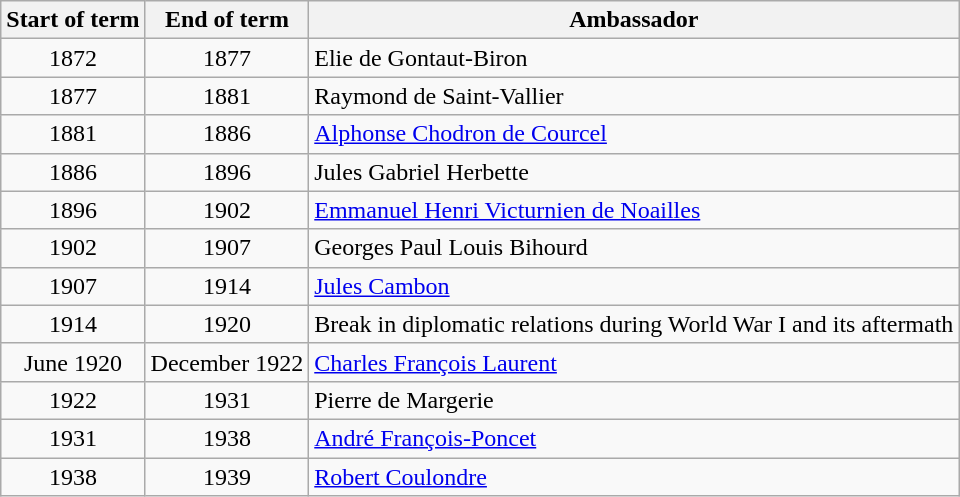<table class="wikitable">
<tr>
<th>Start of term</th>
<th>End of term</th>
<th>Ambassador</th>
</tr>
<tr>
<td align="center">1872</td>
<td align="center">1877</td>
<td>Elie de Gontaut-Biron</td>
</tr>
<tr>
<td align="center">1877</td>
<td align="center">1881</td>
<td>Raymond de Saint-Vallier</td>
</tr>
<tr>
<td align="center">1881</td>
<td align="center">1886</td>
<td><a href='#'>Alphonse Chodron de Courcel</a></td>
</tr>
<tr>
<td align="center">1886</td>
<td align="center">1896</td>
<td>Jules Gabriel Herbette</td>
</tr>
<tr>
<td align="center">1896</td>
<td align="center">1902</td>
<td><a href='#'>Emmanuel Henri Victurnien de Noailles</a></td>
</tr>
<tr>
<td align="center">1902</td>
<td align="center">1907</td>
<td>Georges Paul Louis Bihourd</td>
</tr>
<tr>
<td align="center">1907</td>
<td align="center">1914</td>
<td><a href='#'>Jules Cambon</a></td>
</tr>
<tr>
<td align="center">1914</td>
<td align="center">1920</td>
<td>Break in diplomatic relations during World War I and its aftermath</td>
</tr>
<tr>
<td align="center">June 1920</td>
<td align="center">December 1922</td>
<td><a href='#'>Charles François Laurent</a></td>
</tr>
<tr>
<td align="center">1922</td>
<td align="center">1931</td>
<td>Pierre de Margerie</td>
</tr>
<tr>
<td align="center">1931</td>
<td align="center">1938</td>
<td><a href='#'>André François-Poncet</a></td>
</tr>
<tr>
<td align="center">1938</td>
<td align="center">1939</td>
<td><a href='#'>Robert Coulondre</a></td>
</tr>
</table>
